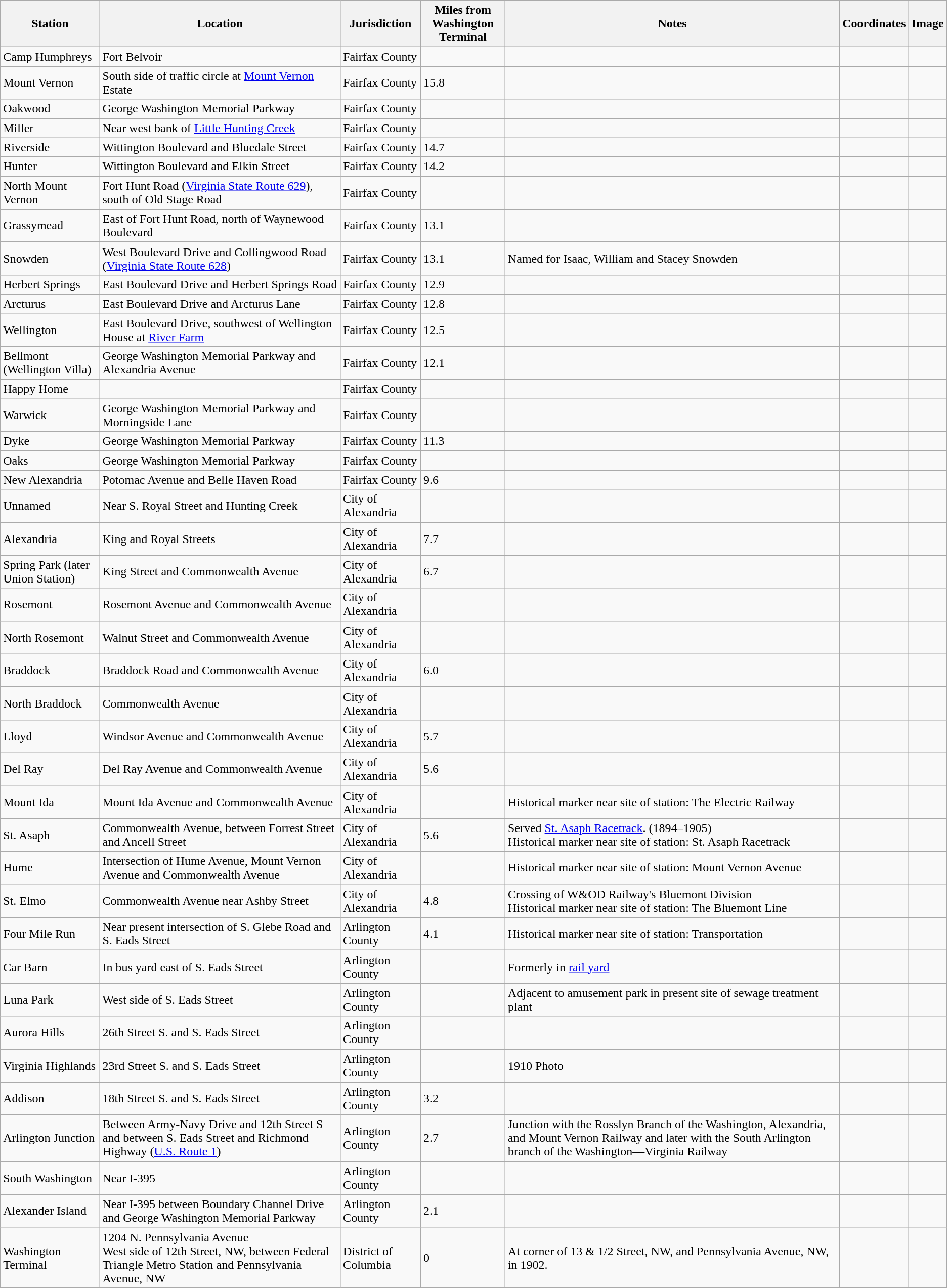<table class="wikitable">
<tr>
<th>Station</th>
<th>Location</th>
<th>Jurisdiction</th>
<th>Miles from <br>Washington Terminal</th>
<th>Notes</th>
<th>Coordinates</th>
<th>Image</th>
</tr>
<tr>
<td>Camp Humphreys</td>
<td>Fort Belvoir</td>
<td>Fairfax County</td>
<td></td>
<td></td>
<td></td>
<td></td>
</tr>
<tr>
<td>Mount Vernon</td>
<td>South side of traffic circle at <a href='#'>Mount Vernon</a> Estate</td>
<td>Fairfax County</td>
<td>15.8</td>
<td></td>
<td></td>
<td></td>
</tr>
<tr>
<td>Oakwood</td>
<td>George Washington Memorial Parkway</td>
<td>Fairfax County</td>
<td></td>
<td></td>
<td></td>
<td></td>
</tr>
<tr>
<td>Miller</td>
<td>Near west bank of <a href='#'>Little Hunting Creek</a></td>
<td>Fairfax County</td>
<td></td>
<td></td>
<td></td>
<td></td>
</tr>
<tr>
<td>Riverside</td>
<td>Wittington Boulevard and Bluedale Street</td>
<td>Fairfax County</td>
<td>14.7</td>
<td></td>
<td><br></td>
<td></td>
</tr>
<tr>
<td>Hunter</td>
<td>Wittington Boulevard and Elkin Street</td>
<td>Fairfax County</td>
<td>14.2</td>
<td></td>
<td></td>
<td></td>
</tr>
<tr>
<td>North Mount Vernon</td>
<td>Fort Hunt Road (<a href='#'>Virginia State Route 629</a>), south of Old Stage Road</td>
<td>Fairfax County</td>
<td></td>
<td></td>
<td></td>
<td></td>
</tr>
<tr>
<td>Grassymead</td>
<td>East of Fort Hunt Road, north of Waynewood Boulevard</td>
<td>Fairfax County</td>
<td>13.1</td>
<td></td>
<td></td>
<td></td>
</tr>
<tr>
<td>Snowden</td>
<td>West Boulevard Drive and Collingwood Road (<a href='#'>Virginia State Route 628</a>)</td>
<td>Fairfax County</td>
<td>13.1</td>
<td>Named for Isaac, William and Stacey Snowden</td>
<td></td>
<td></td>
</tr>
<tr>
<td>Herbert Springs</td>
<td>East Boulevard Drive and Herbert Springs Road</td>
<td>Fairfax County</td>
<td>12.9</td>
<td></td>
<td><br></td>
<td></td>
</tr>
<tr>
<td>Arcturus</td>
<td>East Boulevard Drive and Arcturus Lane</td>
<td>Fairfax County</td>
<td>12.8</td>
<td></td>
<td><br></td>
<td></td>
</tr>
<tr>
<td>Wellington</td>
<td>East Boulevard Drive, southwest of Wellington House at <a href='#'>River Farm</a></td>
<td>Fairfax County</td>
<td>12.5</td>
<td></td>
<td></td>
<td></td>
</tr>
<tr>
<td>Bellmont<br>(Wellington Villa)</td>
<td>George Washington Memorial Parkway and Alexandria Avenue</td>
<td>Fairfax County</td>
<td>12.1</td>
<td></td>
<td></td>
<td></td>
</tr>
<tr>
<td>Happy Home</td>
<td></td>
<td>Fairfax County</td>
<td></td>
<td></td>
<td></td>
<td></td>
</tr>
<tr>
<td>Warwick</td>
<td>George Washington Memorial Parkway and Morningside Lane</td>
<td>Fairfax County</td>
<td></td>
<td></td>
<td></td>
<td></td>
</tr>
<tr>
<td>Dyke</td>
<td>George Washington Memorial Parkway</td>
<td>Fairfax County</td>
<td>11.3</td>
<td></td>
<td></td>
<td></td>
</tr>
<tr>
<td>Oaks</td>
<td>George Washington Memorial Parkway</td>
<td>Fairfax County</td>
<td></td>
<td></td>
<td></td>
<td></td>
</tr>
<tr>
<td>New Alexandria</td>
<td>Potomac Avenue and Belle Haven Road</td>
<td>Fairfax County</td>
<td>9.6</td>
<td></td>
<td></td>
<td></td>
</tr>
<tr>
<td>Unnamed</td>
<td>Near S. Royal Street and Hunting Creek</td>
<td>City of Alexandria</td>
<td></td>
<td></td>
<td></td>
<td></td>
</tr>
<tr>
<td>Alexandria</td>
<td>King and Royal Streets</td>
<td>City of Alexandria</td>
<td>7.7</td>
<td></td>
<td></td>
<td></td>
</tr>
<tr>
<td>Spring Park (later Union Station)</td>
<td>King Street and Commonwealth Avenue</td>
<td>City of Alexandria</td>
<td>6.7</td>
<td></td>
<td></td>
<td></td>
</tr>
<tr )>
<td>Rosemont</td>
<td>Rosemont Avenue and Commonwealth Avenue</td>
<td>City of Alexandria</td>
<td></td>
<td></td>
<td></td>
<td></td>
</tr>
<tr>
<td>North Rosemont</td>
<td>Walnut Street and Commonwealth Avenue</td>
<td>City of Alexandria</td>
<td></td>
<td></td>
<td></td>
<td></td>
</tr>
<tr>
<td>Braddock</td>
<td>Braddock Road and Commonwealth Avenue</td>
<td>City of Alexandria</td>
<td>6.0</td>
<td></td>
<td></td>
<td></td>
</tr>
<tr>
<td>North Braddock</td>
<td>Commonwealth Avenue</td>
<td>City of Alexandria</td>
<td></td>
<td></td>
<td></td>
<td></td>
</tr>
<tr>
<td>Lloyd</td>
<td>Windsor Avenue and Commonwealth Avenue</td>
<td>City of Alexandria</td>
<td>5.7</td>
<td></td>
<td></td>
<td></td>
</tr>
<tr>
<td>Del Ray</td>
<td>Del Ray Avenue and Commonwealth Avenue</td>
<td>City of Alexandria</td>
<td>5.6</td>
<td></td>
<td></td>
<td></td>
</tr>
<tr>
<td>Mount Ida</td>
<td>Mount Ida Avenue and Commonwealth Avenue</td>
<td>City of Alexandria</td>
<td></td>
<td>Historical marker near site of station: The Electric Railway</td>
<td></td>
<td></td>
</tr>
<tr>
<td>St. Asaph</td>
<td>Commonwealth Avenue, between Forrest Street and Ancell Street</td>
<td>City of Alexandria</td>
<td>5.6</td>
<td>Served <a href='#'>St. Asaph Racetrack</a>. (1894–1905)<br> Historical marker near site of station: St. Asaph Racetrack</td>
<td><br></td>
<td></td>
</tr>
<tr>
<td>Hume</td>
<td>Intersection of Hume Avenue, Mount Vernon Avenue and Commonwealth Avenue</td>
<td>City of Alexandria</td>
<td></td>
<td>Historical marker near site of station: Mount Vernon Avenue</td>
<td></td>
<td></td>
</tr>
<tr>
<td>St. Elmo</td>
<td>Commonwealth Avenue near Ashby Street</td>
<td>City of Alexandria</td>
<td>4.8</td>
<td>Crossing of W&OD Railway's Bluemont Division<br>Historical marker near site of station: The Bluemont Line</td>
<td></td>
<td></td>
</tr>
<tr>
<td>Four Mile Run</td>
<td>Near present intersection of S. Glebe Road and S. Eads Street</td>
<td>Arlington County</td>
<td>4.1</td>
<td>Historical marker near site of station: Transportation</td>
<td></td>
<td></td>
</tr>
<tr>
<td>Car Barn</td>
<td>In bus yard east of S. Eads Street</td>
<td>Arlington County</td>
<td></td>
<td>Formerly in <a href='#'>rail yard</a></td>
<td></td>
<td></td>
</tr>
<tr>
<td>Luna Park</td>
<td>West side of S. Eads Street</td>
<td>Arlington County</td>
<td></td>
<td>Adjacent to amusement park in present site of sewage treatment plant</td>
<td></td>
<td></td>
</tr>
<tr>
<td>Aurora Hills</td>
<td>26th Street S. and S. Eads Street</td>
<td>Arlington County</td>
<td></td>
<td></td>
<td></td>
<td></td>
</tr>
<tr>
<td>Virginia Highlands</td>
<td>23rd Street S. and S. Eads Street</td>
<td>Arlington County</td>
<td></td>
<td>1910 Photo</td>
<td></td>
<td></td>
</tr>
<tr>
<td>Addison</td>
<td>18th Street S. and S. Eads Street</td>
<td>Arlington County</td>
<td>3.2</td>
<td></td>
<td></td>
<td></td>
</tr>
<tr>
<td>Arlington Junction</td>
<td>Between Army-Navy Drive and 12th Street S and between S. Eads Street and Richmond Highway (<a href='#'>U.S. Route 1</a>)</td>
<td>Arlington County</td>
<td>2.7</td>
<td>Junction with the Rosslyn Branch of the Washington, Alexandria, and Mount Vernon Railway and later with the South Arlington branch of the Washington—Virginia Railway</td>
<td></td>
<td></td>
</tr>
<tr>
<td>South Washington</td>
<td>Near I-395</td>
<td>Arlington County</td>
<td></td>
<td></td>
<td></td>
<td></td>
</tr>
<tr>
<td>Alexander Island</td>
<td>Near I-395 between Boundary Channel Drive and George Washington Memorial Parkway</td>
<td>Arlington County</td>
<td>2.1</td>
<td></td>
<td></td>
<td></td>
</tr>
<tr>
<td>Washington Terminal</td>
<td>1204 N. Pennsylvania Avenue<br>West side of 12th Street, NW, between Federal Triangle Metro Station and Pennsylvania Avenue, NW</td>
<td>District of Columbia</td>
<td>0</td>
<td>At corner of 13 & 1/2 Street, NW, and Pennsylvania Avenue, NW, in 1902.</td>
<td></td>
<td></td>
</tr>
</table>
